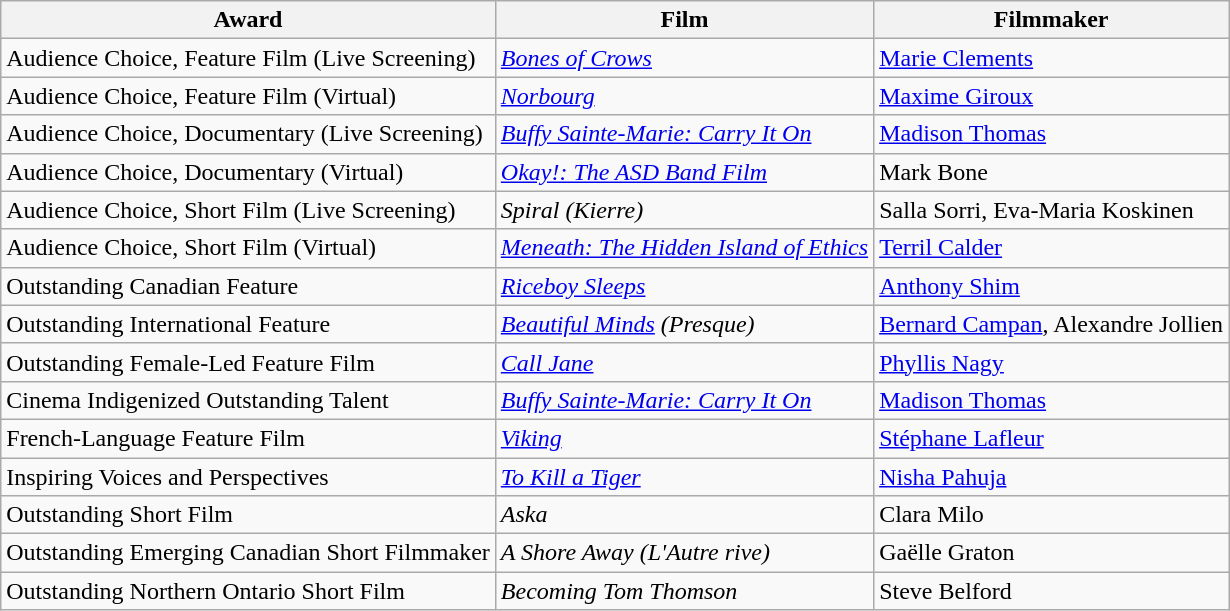<table class="wikitable">
<tr>
<th>Award</th>
<th>Film</th>
<th>Filmmaker</th>
</tr>
<tr>
<td>Audience Choice, Feature Film (Live Screening)</td>
<td><em><a href='#'>Bones of Crows</a></em></td>
<td><a href='#'>Marie Clements</a></td>
</tr>
<tr>
<td>Audience Choice, Feature Film (Virtual)</td>
<td><em><a href='#'>Norbourg</a></em></td>
<td><a href='#'>Maxime Giroux</a></td>
</tr>
<tr>
<td>Audience Choice, Documentary (Live Screening)</td>
<td><em><a href='#'>Buffy Sainte-Marie: Carry It On</a></em></td>
<td><a href='#'>Madison Thomas</a></td>
</tr>
<tr>
<td>Audience Choice, Documentary (Virtual)</td>
<td><em><a href='#'>Okay!: The ASD Band Film</a></em></td>
<td>Mark Bone</td>
</tr>
<tr>
<td>Audience Choice, Short Film (Live Screening)</td>
<td><em>Spiral (Kierre)</em></td>
<td>Salla Sorri, Eva-Maria Koskinen</td>
</tr>
<tr>
<td>Audience Choice, Short Film (Virtual)</td>
<td><em><a href='#'>Meneath: The Hidden Island of Ethics</a></em></td>
<td><a href='#'>Terril Calder</a></td>
</tr>
<tr>
<td>Outstanding Canadian Feature</td>
<td><em><a href='#'>Riceboy Sleeps</a></em></td>
<td><a href='#'>Anthony Shim</a></td>
</tr>
<tr>
<td>Outstanding International Feature</td>
<td><em><a href='#'>Beautiful Minds</a> (Presque)</em></td>
<td><a href='#'>Bernard Campan</a>, Alexandre Jollien</td>
</tr>
<tr>
<td>Outstanding Female-Led Feature Film</td>
<td><em><a href='#'>Call Jane</a></em></td>
<td><a href='#'>Phyllis Nagy</a></td>
</tr>
<tr>
<td>Cinema Indigenized Outstanding Talent</td>
<td><em><a href='#'>Buffy Sainte-Marie: Carry It On</a></em></td>
<td><a href='#'>Madison Thomas</a></td>
</tr>
<tr>
<td>French-Language Feature Film</td>
<td><em><a href='#'>Viking</a></em></td>
<td><a href='#'>Stéphane Lafleur</a></td>
</tr>
<tr>
<td>Inspiring Voices and Perspectives</td>
<td><em><a href='#'>To Kill a Tiger</a></em></td>
<td><a href='#'>Nisha Pahuja</a></td>
</tr>
<tr>
<td>Outstanding Short Film</td>
<td><em>Aska</em></td>
<td>Clara Milo</td>
</tr>
<tr>
<td>Outstanding Emerging Canadian Short Filmmaker</td>
<td><em>A Shore Away (L'Autre rive)</em></td>
<td>Gaëlle Graton</td>
</tr>
<tr>
<td>Outstanding Northern Ontario Short Film</td>
<td><em>Becoming Tom Thomson</em></td>
<td>Steve Belford</td>
</tr>
</table>
